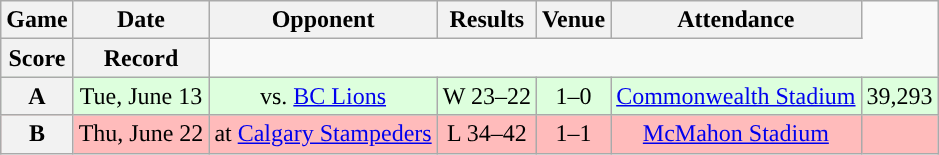<table class="wikitable" style="text-align:center">
<tr>
<th>Game</th>
<th>Date</th>
<th>Opponent</th>
<th>Results</th>
<th>Venue</th>
<th>Attendance</th>
</tr>
<tr>
<th>Score</th>
<th>Record</th>
</tr>
<tr style="background:#ddffdd">
<th>A</th>
<td>Tue, June 13</td>
<td>vs. <a href='#'>BC Lions</a></td>
<td>W 23–22</td>
<td>1–0</td>
<td><a href='#'>Commonwealth Stadium</a></td>
<td>39,293</td>
</tr>
<tr style="background:#ffbbbb">
<th>B</th>
<td>Thu, June 22</td>
<td>at <a href='#'>Calgary Stampeders</a></td>
<td>L 34–42 </td>
<td>1–1</td>
<td><a href='#'>McMahon Stadium</a></td>
<td></td>
</tr>
</table>
